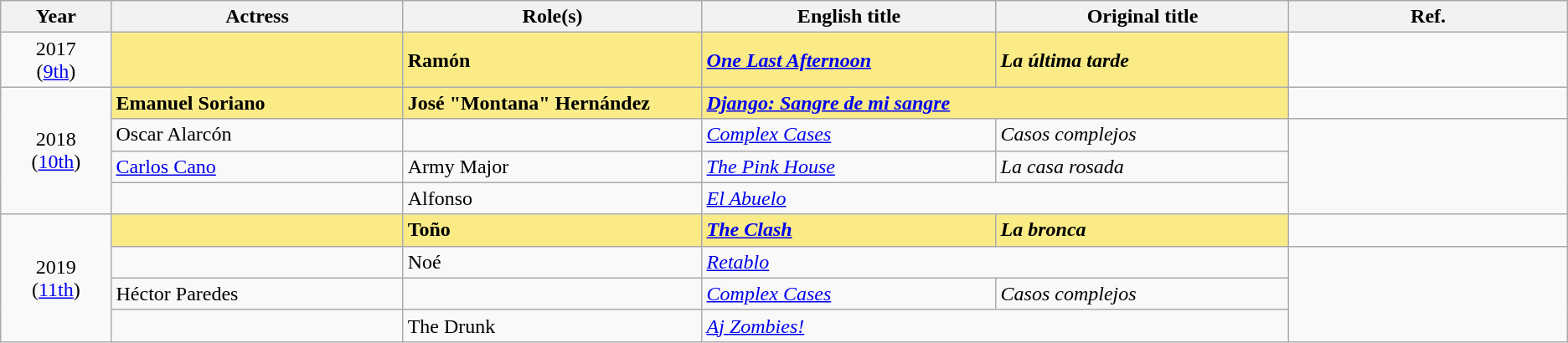<table class="wikitable">
<tr>
<th width="100">Year</th>
<th width="300">Actress</th>
<th width="300">Role(s)</th>
<th width="300">English title</th>
<th width="300">Original title</th>
<th width="300">Ref.</th>
</tr>
<tr>
<td style="text-align:center;">2017<br>(<a href='#'>9th</a>)</td>
<td style="background:#FAEB86"><strong></strong></td>
<td style="background:#FAEB86;"><strong>Ramón</strong></td>
<td style="background:#FAEB86;"><strong><em><a href='#'>One Last Afternoon</a></em></strong></td>
<td style="background:#FAEB86;"><strong><em>La última tarde</em></strong></td>
<td style="text-align:center;"></td>
</tr>
<tr>
<td rowspan="4" style="text-align:center;">2018<br>(<a href='#'>10th</a>)</td>
<td style="background:#FAEB86"><strong>Emanuel Soriano</strong></td>
<td style="background:#FAEB86;"><strong>José "Montana" Hernández</strong></td>
<td colspan="2" style="background:#FAEB86;"><strong><em><a href='#'>Django: Sangre de mi sangre</a></em></strong></td>
<td style="text-align:center;"></td>
</tr>
<tr>
<td>Oscar Alarcón</td>
<td></td>
<td><em><a href='#'>Complex Cases</a></em></td>
<td><em>Casos complejos</em></td>
<td rowspan="3" style="text-align:center;"></td>
</tr>
<tr>
<td><a href='#'>Carlos Cano</a></td>
<td>Army Major</td>
<td><em><a href='#'>The Pink House</a></em></td>
<td><em>La casa rosada</em></td>
</tr>
<tr>
<td></td>
<td>Alfonso</td>
<td colspan="2"><em><a href='#'>El Abuelo</a></em></td>
</tr>
<tr>
<td rowspan="5" style="text-align:center;">2019<br>(<a href='#'>11th</a>)</td>
<td style="background:#FAEB86"><strong></strong></td>
<td style="background:#FAEB86;"><strong>Toño</strong></td>
<td style="background:#FAEB86;"><strong><em><a href='#'>The Clash</a></em></strong></td>
<td style="background:#FAEB86;"><strong><em>La bronca</em></strong></td>
<td style="text-align:center;"></td>
</tr>
<tr>
<td></td>
<td>Noé</td>
<td colspan="2"><em><a href='#'>Retablo</a></em></td>
<td rowspan="4" style="text-align:center;"></td>
</tr>
<tr>
<td>Héctor Paredes</td>
<td></td>
<td><em><a href='#'>Complex Cases</a></em></td>
<td><em>Casos complejos</em></td>
</tr>
<tr>
<td></td>
<td>The Drunk</td>
<td colspan="2"><em><a href='#'>Aj Zombies!</a></em></td>
</tr>
</table>
